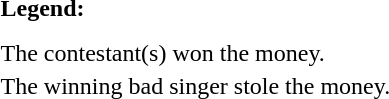<table class="toccolours" style="font-size:100%; white-space:nowrap;">
<tr>
<td><strong>Legend:</strong></td>
<td>      </td>
</tr>
<tr>
<td></td>
</tr>
<tr>
<td></td>
</tr>
<tr>
<td> The contestant(s) won the money.</td>
</tr>
<tr>
<td> The winning bad singer stole the money.</td>
</tr>
</table>
